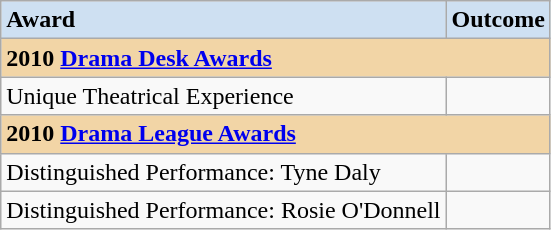<table class="wikitable">
<tr style="background:#cee0f2;">
<td><strong>Award</strong></td>
<td><strong>Outcome</strong></td>
</tr>
<tr>
<td colspan="3" style="background:#f2d5a6;"><strong>2010 <a href='#'>Drama Desk Awards</a></strong></td>
</tr>
<tr>
<td>Unique Theatrical Experience</td>
<td></td>
</tr>
<tr>
<td colspan="3" style="background:#f2d5a6;"><strong>2010 <a href='#'>Drama League Awards</a></strong></td>
</tr>
<tr>
<td>Distinguished Performance: Tyne Daly</td>
<td></td>
</tr>
<tr>
<td>Distinguished Performance: Rosie O'Donnell</td>
<td></td>
</tr>
</table>
